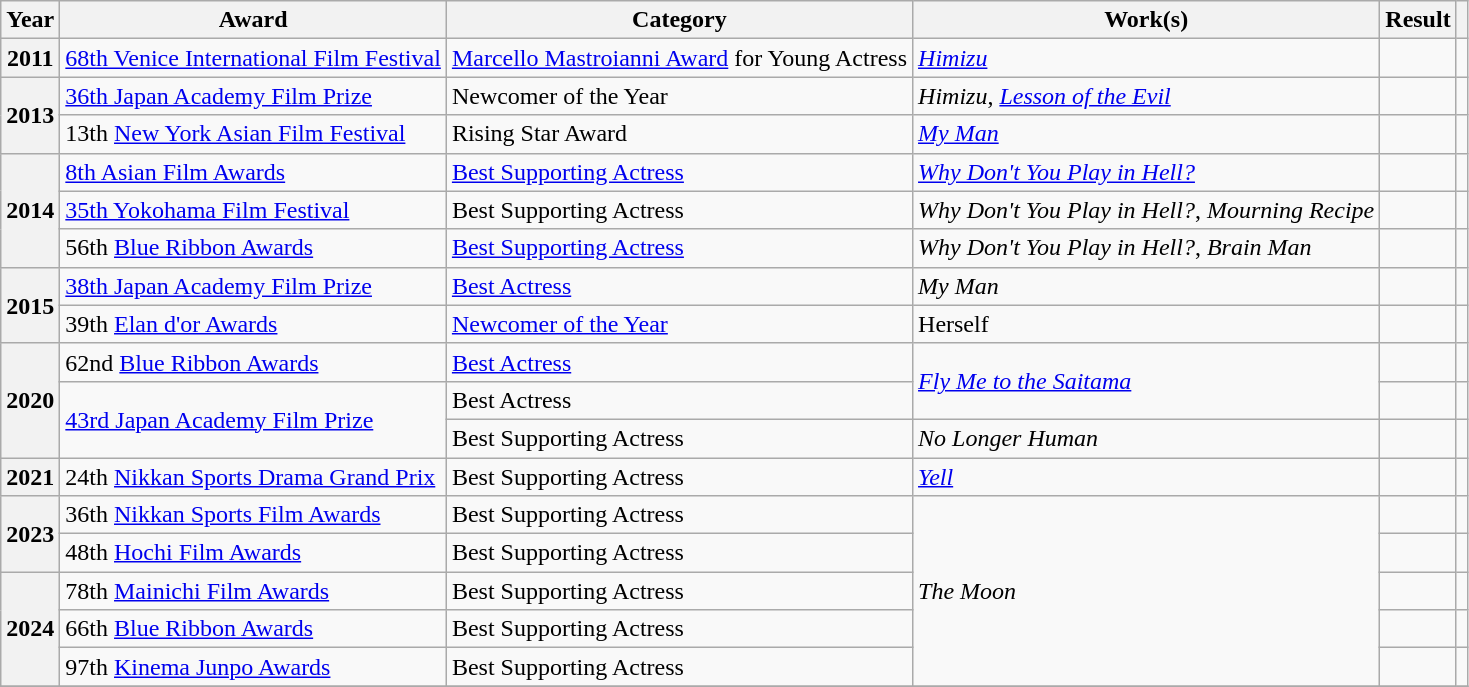<table class="wikitable plainrowheaders sortable" style="font-size:100%">
<tr>
<th scope="col">Year</th>
<th scope="col">Award</th>
<th scope="col">Category</th>
<th scope="col">Work(s)</th>
<th scope="col">Result</th>
<th scope="col" class="unsortable"></th>
</tr>
<tr>
<th rowspan="1" scope="row">2011</th>
<td><a href='#'>68th Venice International Film Festival</a></td>
<td><a href='#'>Marcello Mastroianni Award</a> for Young Actress</td>
<td><em><a href='#'>Himizu</a></em></td>
<td></td>
<td></td>
</tr>
<tr>
<th rowspan="2" scope="row">2013</th>
<td><a href='#'>36th Japan Academy Film Prize</a></td>
<td>Newcomer of the Year</td>
<td><em>Himizu</em>, <em><a href='#'>Lesson of the Evil</a></em></td>
<td></td>
<td></td>
</tr>
<tr>
<td>13th <a href='#'>New York Asian Film Festival</a></td>
<td>Rising Star Award</td>
<td><em><a href='#'>My Man</a></em></td>
<td></td>
<td></td>
</tr>
<tr>
<th rowspan="3" scope="row">2014</th>
<td><a href='#'>8th Asian Film Awards</a></td>
<td><a href='#'>Best Supporting Actress</a></td>
<td><em><a href='#'>Why Don't You Play in Hell?</a></em></td>
<td></td>
<td></td>
</tr>
<tr>
<td><a href='#'>35th Yokohama Film Festival</a></td>
<td>Best Supporting Actress</td>
<td><em>Why Don't You Play in Hell?</em>, <em>Mourning Recipe</em></td>
<td></td>
<td></td>
</tr>
<tr>
<td>56th <a href='#'>Blue Ribbon Awards</a></td>
<td><a href='#'>Best Supporting Actress</a></td>
<td><em>Why Don't You Play in Hell?</em>, <em>Brain Man</em></td>
<td></td>
<td></td>
</tr>
<tr>
<th rowspan="2" scope="row">2015</th>
<td><a href='#'>38th Japan Academy Film Prize</a></td>
<td><a href='#'>Best Actress</a></td>
<td><em>My Man</em></td>
<td></td>
<td></td>
</tr>
<tr>
<td>39th <a href='#'>Elan d'or Awards</a></td>
<td><a href='#'>Newcomer of the Year</a></td>
<td>Herself</td>
<td></td>
<td></td>
</tr>
<tr>
<th rowspan="3" scope="row">2020</th>
<td>62nd <a href='#'>Blue Ribbon Awards</a></td>
<td><a href='#'>Best Actress</a></td>
<td rowspan="2"><em><a href='#'>Fly Me to the Saitama</a></em></td>
<td></td>
<td></td>
</tr>
<tr>
<td rowspan="2"><a href='#'>43rd Japan Academy Film Prize</a></td>
<td>Best Actress</td>
<td></td>
<td></td>
</tr>
<tr>
<td>Best Supporting Actress</td>
<td><em>No Longer Human</em></td>
<td></td>
<td></td>
</tr>
<tr>
<th scope="row">2021</th>
<td>24th <a href='#'>Nikkan Sports Drama Grand Prix</a></td>
<td>Best Supporting Actress</td>
<td><em><a href='#'>Yell</a></em></td>
<td></td>
<td></td>
</tr>
<tr>
<th rowspan="2" scope="row">2023</th>
<td>36th <a href='#'>Nikkan Sports Film Awards</a></td>
<td>Best Supporting Actress</td>
<td rowspan="5"><em>The Moon</em></td>
<td></td>
<td></td>
</tr>
<tr>
<td>48th <a href='#'>Hochi Film Awards</a></td>
<td>Best Supporting Actress</td>
<td></td>
<td></td>
</tr>
<tr>
<th rowspan="3" scope="row">2024</th>
<td>78th <a href='#'>Mainichi Film Awards</a></td>
<td>Best Supporting Actress</td>
<td></td>
<td></td>
</tr>
<tr>
<td>66th <a href='#'>Blue Ribbon Awards</a></td>
<td>Best Supporting Actress</td>
<td></td>
<td></td>
</tr>
<tr>
<td>97th <a href='#'>Kinema Junpo Awards</a></td>
<td>Best Supporting Actress</td>
<td></td>
<td></td>
</tr>
<tr>
</tr>
</table>
